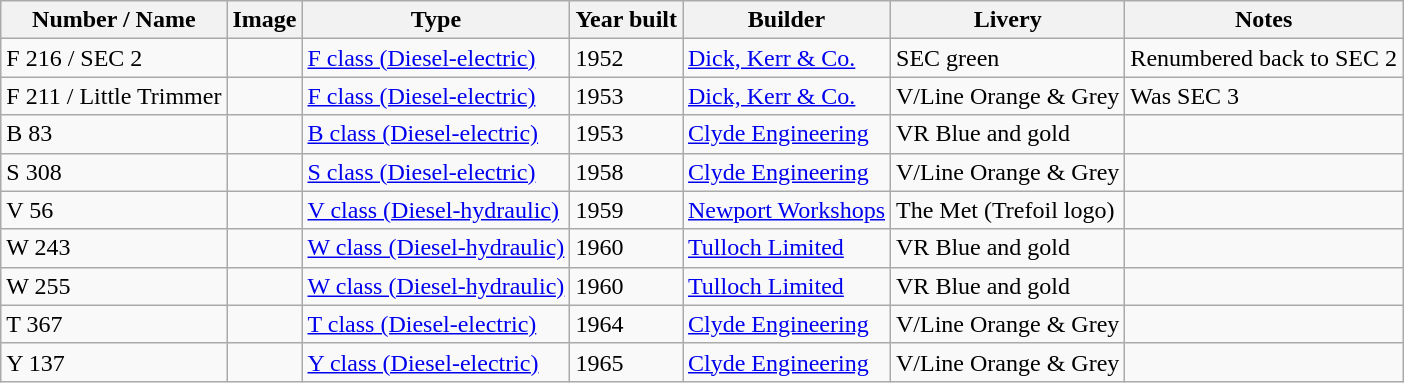<table class="wikitable">
<tr>
<th>Number / Name</th>
<th>Image</th>
<th>Type</th>
<th>Year built</th>
<th>Builder</th>
<th>Livery</th>
<th>Notes</th>
</tr>
<tr>
<td>F 216 / SEC 2</td>
<td></td>
<td><a href='#'>F class (Diesel-electric)</a></td>
<td>1952</td>
<td><a href='#'>Dick, Kerr & Co.</a></td>
<td>SEC green</td>
<td>Renumbered back to SEC 2</td>
</tr>
<tr>
<td>F 211 / Little Trimmer</td>
<td></td>
<td><a href='#'>F class (Diesel-electric)</a></td>
<td>1953</td>
<td><a href='#'>Dick, Kerr & Co.</a></td>
<td>V/Line Orange & Grey</td>
<td>Was SEC 3</td>
</tr>
<tr>
<td>B 83</td>
<td></td>
<td><a href='#'>B class (Diesel-electric)</a></td>
<td>1953</td>
<td><a href='#'>Clyde Engineering</a></td>
<td>VR Blue and gold</td>
<td></td>
</tr>
<tr>
<td>S 308</td>
<td></td>
<td><a href='#'>S class (Diesel-electric)</a></td>
<td>1958</td>
<td><a href='#'>Clyde Engineering</a></td>
<td>V/Line Orange & Grey</td>
<td></td>
</tr>
<tr>
<td>V 56</td>
<td></td>
<td><a href='#'>V class (Diesel-hydraulic)</a></td>
<td>1959</td>
<td><a href='#'>Newport Workshops</a></td>
<td>The Met (Trefoil logo)</td>
<td></td>
</tr>
<tr>
<td>W 243</td>
<td></td>
<td><a href='#'>W class (Diesel-hydraulic)</a></td>
<td>1960</td>
<td><a href='#'>Tulloch Limited</a></td>
<td>VR Blue and gold</td>
<td></td>
</tr>
<tr>
<td>W 255</td>
<td></td>
<td><a href='#'>W class (Diesel-hydraulic)</a></td>
<td>1960</td>
<td><a href='#'>Tulloch Limited</a></td>
<td>VR Blue and gold</td>
<td></td>
</tr>
<tr>
<td>T 367</td>
<td></td>
<td><a href='#'>T class (Diesel-electric)</a></td>
<td>1964</td>
<td><a href='#'>Clyde Engineering</a></td>
<td>V/Line Orange & Grey</td>
<td></td>
</tr>
<tr>
<td>Y 137</td>
<td></td>
<td><a href='#'>Y class (Diesel-electric)</a></td>
<td>1965</td>
<td><a href='#'>Clyde Engineering</a></td>
<td>V/Line Orange & Grey</td>
<td></td>
</tr>
</table>
